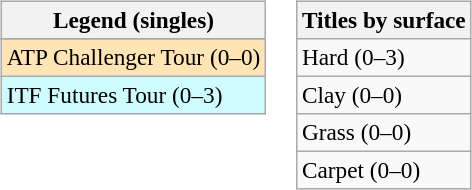<table>
<tr valign=top>
<td><br><table class=wikitable style=font-size:97%>
<tr>
<th>Legend (singles)</th>
</tr>
<tr bgcolor=e5d1cb>
</tr>
<tr bgcolor=moccasin>
<td>ATP Challenger Tour (0–0)</td>
</tr>
<tr bgcolor=cffcff>
<td>ITF Futures Tour (0–3)</td>
</tr>
</table>
</td>
<td><br><table class=wikitable style=font-size:97%>
<tr>
<th>Titles by surface</th>
</tr>
<tr>
<td>Hard (0–3)</td>
</tr>
<tr>
<td>Clay (0–0)</td>
</tr>
<tr>
<td>Grass (0–0)</td>
</tr>
<tr>
<td>Carpet (0–0)</td>
</tr>
</table>
</td>
</tr>
</table>
